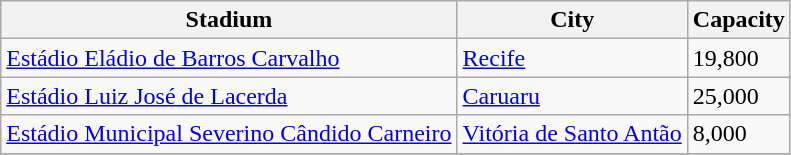<table class="wikitable sortable">
<tr>
<th>Stadium</th>
<th>City</th>
<th>Capacity</th>
</tr>
<tr>
<td><a href='#'>Estádio Eládio de Barros Carvalho</a></td>
<td><a href='#'>Recife</a></td>
<td>19,800</td>
</tr>
<tr>
<td><a href='#'>Estádio Luiz José de Lacerda</a></td>
<td><a href='#'>Caruaru</a></td>
<td>25,000</td>
</tr>
<tr>
<td><a href='#'>Estádio Municipal Severino Cândido Carneiro</a></td>
<td><a href='#'>Vitória de Santo Antão</a></td>
<td>8,000</td>
</tr>
<tr>
</tr>
</table>
